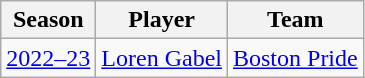<table class="wikitable sortable">
<tr>
<th>Season</th>
<th>Player</th>
<th>Team</th>
</tr>
<tr>
<td><a href='#'>2022–23</a></td>
<td><a href='#'>Loren Gabel</a></td>
<td><a href='#'>Boston Pride</a></td>
</tr>
</table>
